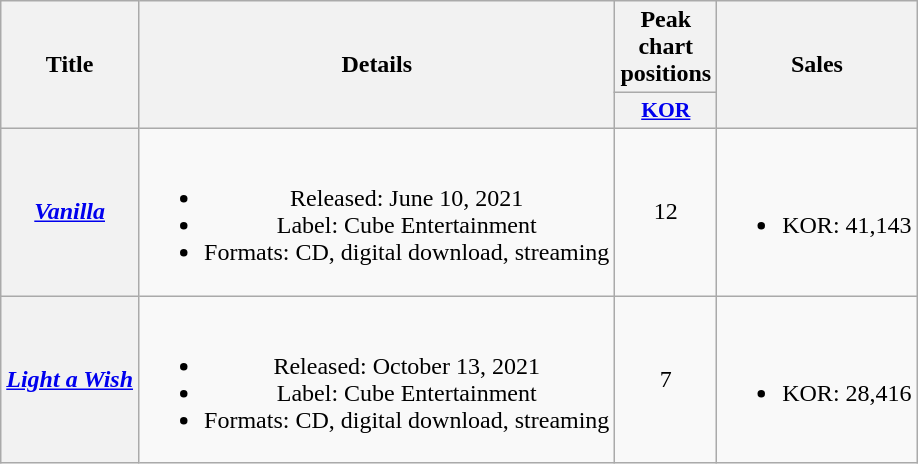<table class="wikitable plainrowheaders" style="text-align:center">
<tr>
<th scope="col" rowspan="2">Title</th>
<th scope="col" rowspan="2">Details</th>
<th scope="col">Peak chart positions</th>
<th scope="col" rowspan="2">Sales</th>
</tr>
<tr>
<th scope="col" style="font-size:90%; width:2.5em"><a href='#'>KOR</a><br></th>
</tr>
<tr>
<th scope="row"><em><a href='#'>Vanilla</a></em></th>
<td><br><ul><li>Released: June 10, 2021</li><li>Label: Cube Entertainment</li><li>Formats: CD, digital download, streaming</li></ul></td>
<td>12</td>
<td><br><ul><li>KOR: 41,143</li></ul></td>
</tr>
<tr>
<th scope="row"><em><a href='#'>Light a Wish</a></em></th>
<td><br><ul><li>Released: October 13, 2021</li><li>Label: Cube Entertainment</li><li>Formats: CD, digital download, streaming</li></ul></td>
<td>7</td>
<td><br><ul><li>KOR: 28,416</li></ul></td>
</tr>
</table>
